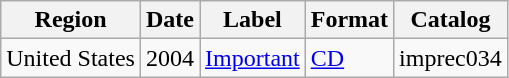<table class="wikitable">
<tr>
<th>Region</th>
<th>Date</th>
<th>Label</th>
<th>Format</th>
<th>Catalog</th>
</tr>
<tr>
<td>United States</td>
<td>2004</td>
<td><a href='#'>Important</a></td>
<td><a href='#'>CD</a></td>
<td>imprec034</td>
</tr>
</table>
